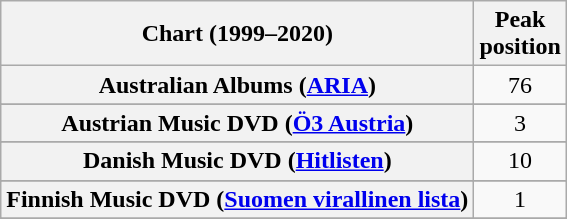<table class="wikitable plainrowheaders sortable" border="1">
<tr>
<th scope="col">Chart (1999–2020)</th>
<th scope="col">Peak<br>position</th>
</tr>
<tr>
<th scope="row">Australian Albums (<a href='#'>ARIA</a>)</th>
<td align="center">76</td>
</tr>
<tr>
</tr>
<tr>
<th scope="row">Austrian Music DVD (<a href='#'>Ö3 Austria</a>)</th>
<td align="center">3</td>
</tr>
<tr>
</tr>
<tr>
<th scope="row">Danish Music DVD (<a href='#'>Hitlisten</a>)</th>
<td align="center">10</td>
</tr>
<tr>
</tr>
<tr>
</tr>
<tr>
<th scope="row">Finnish Music DVD (<a href='#'>Suomen virallinen lista</a>)</th>
<td align="center">1</td>
</tr>
<tr>
</tr>
<tr>
</tr>
<tr>
</tr>
<tr>
</tr>
<tr>
</tr>
<tr>
</tr>
<tr>
</tr>
</table>
